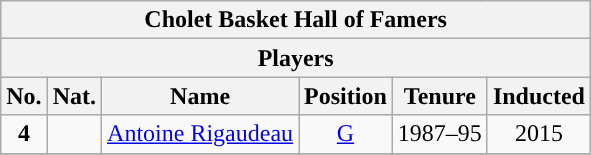<table class="wikitable sortable" style="text-align:center">
<tr>
<th colspan="6">Cholet Basket Hall of Famers</th>
</tr>
<tr>
<th colspan="6">Players</th>
</tr>
<tr>
<th>No.</th>
<th>Nat.</th>
<th>Name</th>
<th>Position</th>
<th>Tenure</th>
<th>Inducted</th>
</tr>
<tr>
<td><strong>4</strong></td>
<td></td>
<td><a href='#'>Antoine Rigaudeau</a></td>
<td><a href='#'>G</a></td>
<td>1987–95</td>
<td>2015</td>
</tr>
<tr>
</tr>
</table>
